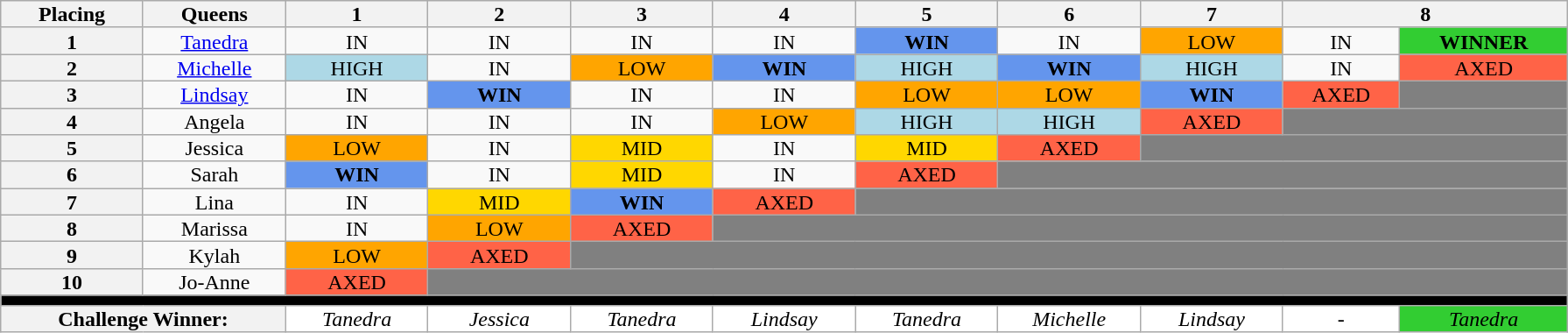<table class="wikitable" style="text-align:center; font-size:100%; line-height:13px;">
<tr>
<th rowspan="1" style="width: 6%;">Placing</th>
<th rowspan="1" style="width: 6%;">Queens</th>
<th rowspan="1" style="width: 6%;">1</th>
<th rowspan="1" style="width: 6%;">2</th>
<th rowspan="1" style="width: 6%;">3</th>
<th rowspan="1" style="width: 6%;">4</th>
<th rowspan="1" style="width: 6%;">5</th>
<th rowspan="1" style="width: 6%;">6</th>
<th rowspan="1" style="width: 6%;">7</th>
<th rowspan="1" style="width: 12%;" colspan=2>8</th>
</tr>
<tr>
<th>1</th>
<td><a href='#'>Tanedra</a></td>
<td>IN</td>
<td>IN</td>
<td>IN</td>
<td>IN</td>
<td bgcolor="cornflowerblue"><strong>WIN</strong></td>
<td>IN</td>
<td bgcolor="orange">LOW</td>
<td>IN</td>
<td bgcolor="limegreen"><strong>WINNER</strong></td>
</tr>
<tr>
<th>2</th>
<td><a href='#'>Michelle</a></td>
<td bgcolor="lightblue">HIGH</td>
<td>IN</td>
<td bgcolor="orange">LOW</td>
<td bgcolor="cornflowerblue"><strong>WIN</strong></td>
<td bgcolor="lightblue">HIGH</td>
<td bgcolor="cornflowerblue"><strong>WIN</strong></td>
<td bgcolor="lightblue">HIGH</td>
<td>IN</td>
<td bgcolor="tomato">AXED</td>
</tr>
<tr>
<th>3</th>
<td><a href='#'>Lindsay</a></td>
<td>IN</td>
<td bgcolor="cornflowerblue"><strong>WIN</strong></td>
<td>IN</td>
<td>IN</td>
<td bgcolor="orange">LOW</td>
<td bgcolor="orange">LOW</td>
<td bgcolor="cornflowerblue"><strong>WIN</strong></td>
<td bgcolor="tomato">AXED</td>
<td bgcolor="gray"></td>
</tr>
<tr>
<th>4</th>
<td>Angela</td>
<td>IN</td>
<td>IN</td>
<td>IN</td>
<td bgcolor="orange">LOW</td>
<td bgcolor="lightblue">HIGH</td>
<td bgcolor="lightblue">HIGH</td>
<td bgcolor="tomato">AXED</td>
<td bgcolor="gray" colspan=2></td>
</tr>
<tr>
<th>5</th>
<td>Jessica</td>
<td bgcolor="orange">LOW</td>
<td>IN</td>
<td bgcolor="gold">MID</td>
<td>IN</td>
<td bgcolor="gold">MID</td>
<td bgcolor="tomato">AXED</td>
<td bgcolor="gray" colspan=3></td>
</tr>
<tr>
<th>6</th>
<td>Sarah</td>
<td bgcolor="cornflowerblue"><strong>WIN</strong></td>
<td>IN</td>
<td bgcolor="gold">MID</td>
<td>IN</td>
<td bgcolor="tomato">AXED</td>
<td bgcolor="gray" colspan=4></td>
</tr>
<tr>
<th>7</th>
<td>Lina</td>
<td>IN</td>
<td bgcolor="gold">MID</td>
<td bgcolor="cornflowerblue"><strong>WIN</strong></td>
<td bgcolor="tomato">AXED</td>
<td bgcolor="gray" colspan=5></td>
</tr>
<tr>
<th>8</th>
<td>Marissa</td>
<td>IN</td>
<td bgcolor="orange">LOW</td>
<td bgcolor="tomato">AXED</td>
<td bgcolor="gray" colspan=6></td>
</tr>
<tr>
<th>9</th>
<td>Kylah</td>
<td bgcolor="orange">LOW</td>
<td bgcolor="tomato">AXED</td>
<td bgcolor="gray" colspan=7></td>
</tr>
<tr>
<th>10</th>
<td>Jo-Anne</td>
<td bgcolor="tomato">AXED</td>
<td bgcolor="gray" colspan=8></td>
</tr>
<tr>
<td colspan=11 bgcolor="black"></td>
</tr>
<tr>
<th colspan=2>Challenge Winner:</th>
<td bgcolor="white"><em>Tanedra</em></td>
<td bgcolor="white"><em>Jessica</em></td>
<td bgcolor="white"><em>Tanedra</em></td>
<td bgcolor="white"><em>Lindsay</em></td>
<td bgcolor="white"><em>Tanedra</em></td>
<td bgcolor="white"><em>Michelle</em></td>
<td bgcolor="white"><em>Lindsay</em></td>
<td bgcolor="white"><em>-</em></td>
<td bgcolor="limegreen"><em>Tanedra</em></td>
</tr>
</table>
